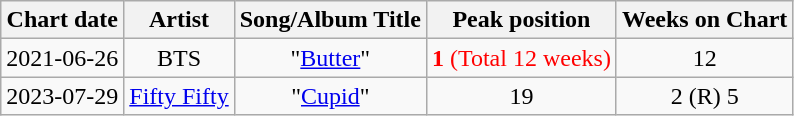<table class="wikitable sortable" style="text-align:center">
<tr>
<th>Chart date</th>
<th>Artist</th>
<th>Song/Album Title</th>
<th>Peak position</th>
<th>Weeks on Chart</th>
</tr>
<tr>
<td>2021-06-26</td>
<td>BTS</td>
<td>"<a href='#'>Butter</a>"</td>
<td style="color:red;"><strong>1</strong> (Total 12 weeks)</td>
<td>12</td>
</tr>
<tr>
<td>2023-07-29</td>
<td><a href='#'>Fifty Fifty</a></td>
<td>"<a href='#'>Cupid</a>"</td>
<td>19</td>
<td>2 (R) 5</td>
</tr>
</table>
